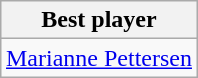<table class="wikitable" style="margin: 0 auto;">
<tr>
<th>Best player</th>
</tr>
<tr>
<td align=center> <a href='#'>Marianne Pettersen</a></td>
</tr>
</table>
